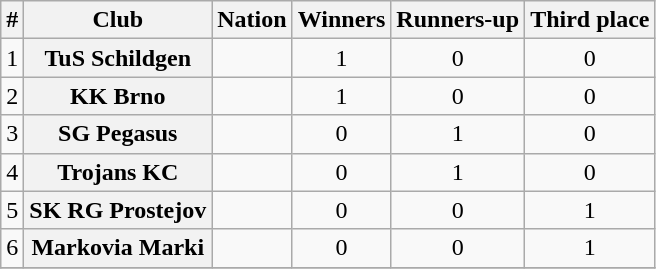<table class="wikitable plainrowheaders sortable">
<tr>
<th scope="col">#</th>
<th scope="col">Club</th>
<th scope="col">Nation</th>
<th scope="col">Winners</th>
<th scope="col">Runners-up</th>
<th scope="col">Third place</th>
</tr>
<tr>
<td>1</td>
<th scope="row">TuS Schildgen</th>
<td scope="row"></td>
<td align=center>1</td>
<td align=center>0</td>
<td align=center>0</td>
</tr>
<tr>
<td>2</td>
<th scope="row">KK Brno</th>
<td scope="row"></td>
<td align=center>1</td>
<td align=center>0</td>
<td align=center>0</td>
</tr>
<tr>
<td>3</td>
<th scope="row">SG Pegasus</th>
<td scope="row"></td>
<td align=center>0</td>
<td align=center>1</td>
<td align=center>0</td>
</tr>
<tr>
<td>4</td>
<th scope="row">Trojans KC</th>
<td scope="row"></td>
<td align=center>0</td>
<td align=center>1</td>
<td align=center>0</td>
</tr>
<tr>
<td>5</td>
<th scope="row">SK RG Prostejov</th>
<td scope="row"></td>
<td align=center>0</td>
<td align=center>0</td>
<td align=center>1</td>
</tr>
<tr>
<td>6</td>
<th scope="row">Markovia Marki</th>
<td scope="row"></td>
<td align=center>0</td>
<td align=center>0</td>
<td align=center>1</td>
</tr>
<tr>
</tr>
</table>
